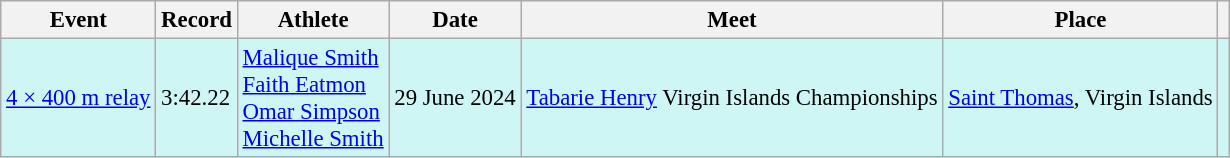<table class="wikitable" style="font-size:95%;">
<tr>
<th>Event</th>
<th>Record</th>
<th>Athlete</th>
<th>Date</th>
<th>Meet</th>
<th>Place</th>
<th></th>
</tr>
<tr bgcolor=#CEF6F5>
<td><a href='#'>4 × 400 m relay</a></td>
<td>3:42.22</td>
<td><a href='#'>Malique Smith</a><br><a href='#'>Faith Eatmon</a><br><a href='#'>Omar Simpson</a><br><a href='#'>Michelle Smith</a></td>
<td>29 June 2024</td>
<td><a href='#'>Tabarie Henry</a> Virgin Islands Championships</td>
<td><a href='#'>Saint Thomas</a>, Virgin Islands</td>
<td></td>
</tr>
</table>
